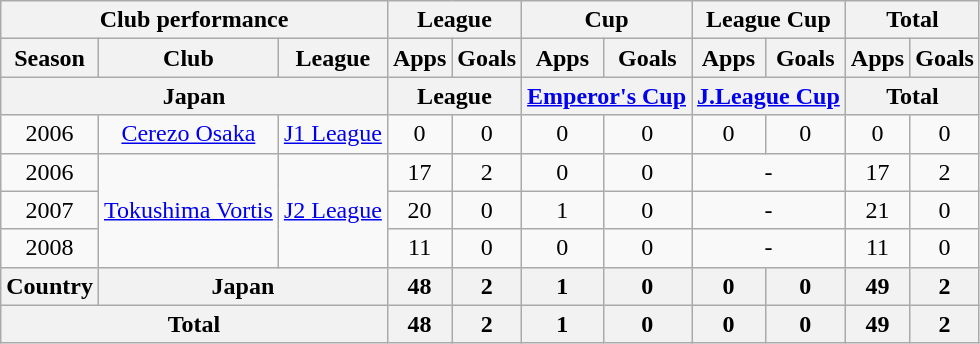<table class="wikitable" style="text-align:center;">
<tr>
<th colspan=3>Club performance</th>
<th colspan=2>League</th>
<th colspan=2>Cup</th>
<th colspan=2>League Cup</th>
<th colspan=2>Total</th>
</tr>
<tr>
<th>Season</th>
<th>Club</th>
<th>League</th>
<th>Apps</th>
<th>Goals</th>
<th>Apps</th>
<th>Goals</th>
<th>Apps</th>
<th>Goals</th>
<th>Apps</th>
<th>Goals</th>
</tr>
<tr>
<th colspan=3>Japan</th>
<th colspan=2>League</th>
<th colspan=2><a href='#'>Emperor's Cup</a></th>
<th colspan=2><a href='#'>J.League Cup</a></th>
<th colspan=2>Total</th>
</tr>
<tr>
<td>2006</td>
<td><a href='#'>Cerezo Osaka</a></td>
<td><a href='#'>J1 League</a></td>
<td>0</td>
<td>0</td>
<td>0</td>
<td>0</td>
<td>0</td>
<td>0</td>
<td>0</td>
<td>0</td>
</tr>
<tr>
<td>2006</td>
<td rowspan="3"><a href='#'>Tokushima Vortis</a></td>
<td rowspan="3"><a href='#'>J2 League</a></td>
<td>17</td>
<td>2</td>
<td>0</td>
<td>0</td>
<td colspan="2">-</td>
<td>17</td>
<td>2</td>
</tr>
<tr>
<td>2007</td>
<td>20</td>
<td>0</td>
<td>1</td>
<td>0</td>
<td colspan="2">-</td>
<td>21</td>
<td>0</td>
</tr>
<tr>
<td>2008</td>
<td>11</td>
<td>0</td>
<td>0</td>
<td>0</td>
<td colspan="2">-</td>
<td>11</td>
<td>0</td>
</tr>
<tr>
<th rowspan=1>Country</th>
<th colspan=2>Japan</th>
<th>48</th>
<th>2</th>
<th>1</th>
<th>0</th>
<th>0</th>
<th>0</th>
<th>49</th>
<th>2</th>
</tr>
<tr>
<th colspan=3>Total</th>
<th>48</th>
<th>2</th>
<th>1</th>
<th>0</th>
<th>0</th>
<th>0</th>
<th>49</th>
<th>2</th>
</tr>
</table>
